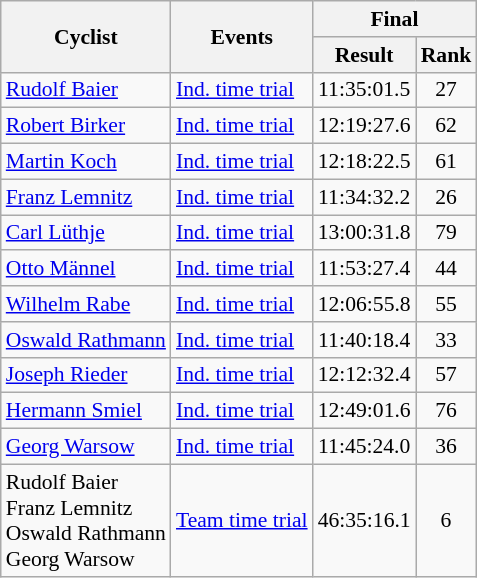<table class=wikitable style="font-size:90%">
<tr>
<th rowspan="2">Cyclist</th>
<th rowspan="2">Events</th>
<th colspan="2">Final</th>
</tr>
<tr>
<th>Result</th>
<th>Rank</th>
</tr>
<tr>
<td><a href='#'>Rudolf Baier</a></td>
<td><a href='#'>Ind. time trial</a></td>
<td align=center>11:35:01.5</td>
<td align=center>27</td>
</tr>
<tr>
<td><a href='#'>Robert Birker</a></td>
<td><a href='#'>Ind. time trial</a></td>
<td align=center>12:19:27.6</td>
<td align=center>62</td>
</tr>
<tr>
<td><a href='#'>Martin Koch</a></td>
<td><a href='#'>Ind. time trial</a></td>
<td align=center>12:18:22.5</td>
<td align=center>61</td>
</tr>
<tr>
<td><a href='#'>Franz Lemnitz</a></td>
<td><a href='#'>Ind. time trial</a></td>
<td align=center>11:34:32.2</td>
<td align=center>26</td>
</tr>
<tr>
<td><a href='#'>Carl Lüthje</a></td>
<td><a href='#'>Ind. time trial</a></td>
<td align=center>13:00:31.8</td>
<td align=center>79</td>
</tr>
<tr>
<td><a href='#'>Otto Männel</a></td>
<td><a href='#'>Ind. time trial</a></td>
<td align=center>11:53:27.4</td>
<td align=center>44</td>
</tr>
<tr>
<td><a href='#'>Wilhelm Rabe</a></td>
<td><a href='#'>Ind. time trial</a></td>
<td align=center>12:06:55.8</td>
<td align=center>55</td>
</tr>
<tr>
<td><a href='#'>Oswald Rathmann</a></td>
<td><a href='#'>Ind. time trial</a></td>
<td align=center>11:40:18.4</td>
<td align=center>33</td>
</tr>
<tr>
<td><a href='#'>Joseph Rieder</a></td>
<td><a href='#'>Ind. time trial</a></td>
<td align=center>12:12:32.4</td>
<td align=center>57</td>
</tr>
<tr>
<td><a href='#'>Hermann Smiel</a></td>
<td><a href='#'>Ind. time trial</a></td>
<td align=center>12:49:01.6</td>
<td align=center>76</td>
</tr>
<tr>
<td><a href='#'>Georg Warsow</a></td>
<td><a href='#'>Ind. time trial</a></td>
<td align=center>11:45:24.0</td>
<td align=center>36</td>
</tr>
<tr>
<td>Rudolf Baier <br> Franz Lemnitz <br> Oswald Rathmann <br> Georg Warsow</td>
<td><a href='#'>Team time trial</a></td>
<td align=center>46:35:16.1</td>
<td align=center>6</td>
</tr>
</table>
